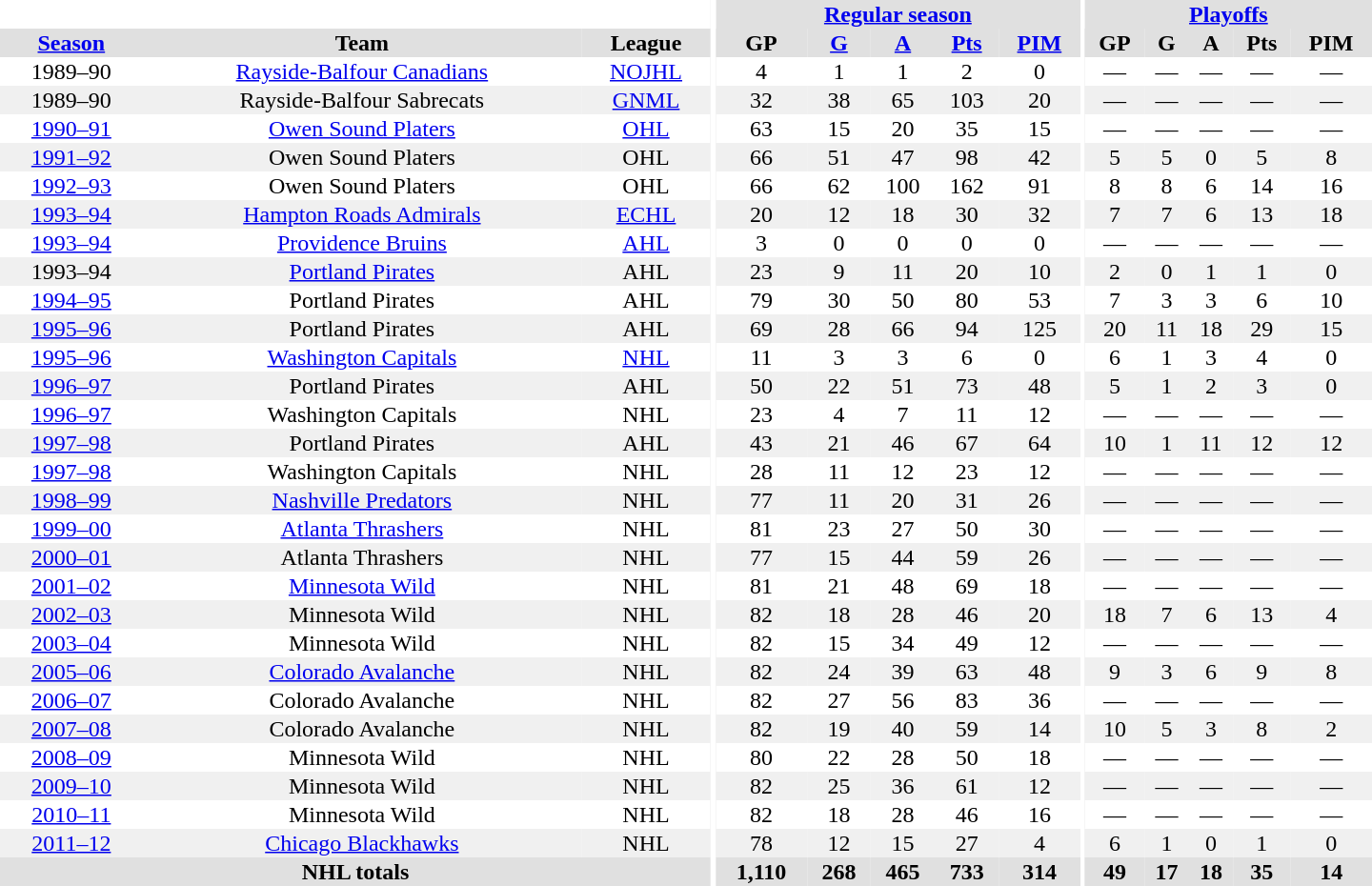<table border="0" cellpadding="1" cellspacing="0" style="text-align:center; width:60em;">
<tr bgcolor="#e0e0e0">
<th colspan="3" style="background:#fff;"></th>
<th rowspan="99" style="background:#fff;"></th>
<th colspan="5"><a href='#'>Regular season</a></th>
<th rowspan="99" style="background:#fff;"></th>
<th colspan="5"><a href='#'>Playoffs</a></th>
</tr>
<tr bgcolor="#e0e0e0">
<th><a href='#'>Season</a></th>
<th>Team</th>
<th>League</th>
<th>GP</th>
<th><a href='#'>G</a></th>
<th><a href='#'>A</a></th>
<th><a href='#'>Pts</a></th>
<th><a href='#'>PIM</a></th>
<th>GP</th>
<th>G</th>
<th>A</th>
<th>Pts</th>
<th>PIM</th>
</tr>
<tr>
<td>1989–90</td>
<td><a href='#'>Rayside-Balfour Canadians</a></td>
<td><a href='#'>NOJHL</a></td>
<td>4</td>
<td>1</td>
<td>1</td>
<td>2</td>
<td>0</td>
<td>—</td>
<td>—</td>
<td>—</td>
<td>—</td>
<td>—</td>
</tr>
<tr bgcolor="#f0f0f0">
<td>1989–90</td>
<td>Rayside-Balfour Sabrecats</td>
<td><a href='#'>GNML</a></td>
<td>32</td>
<td>38</td>
<td>65</td>
<td>103</td>
<td>20</td>
<td>—</td>
<td>—</td>
<td>—</td>
<td>—</td>
<td>—</td>
</tr>
<tr>
<td><a href='#'>1990–91</a></td>
<td><a href='#'>Owen Sound Platers</a></td>
<td><a href='#'>OHL</a></td>
<td>63</td>
<td>15</td>
<td>20</td>
<td>35</td>
<td>15</td>
<td>—</td>
<td>—</td>
<td>—</td>
<td>—</td>
<td>—</td>
</tr>
<tr bgcolor="#f0f0f0">
<td><a href='#'>1991–92</a></td>
<td>Owen Sound Platers</td>
<td>OHL</td>
<td>66</td>
<td>51</td>
<td>47</td>
<td>98</td>
<td>42</td>
<td>5</td>
<td>5</td>
<td>0</td>
<td>5</td>
<td>8</td>
</tr>
<tr>
<td><a href='#'>1992–93</a></td>
<td>Owen Sound Platers</td>
<td>OHL</td>
<td>66</td>
<td>62</td>
<td>100</td>
<td>162</td>
<td>91</td>
<td>8</td>
<td>8</td>
<td>6</td>
<td>14</td>
<td>16</td>
</tr>
<tr bgcolor="#f0f0f0">
<td><a href='#'>1993–94</a></td>
<td><a href='#'>Hampton Roads Admirals</a></td>
<td><a href='#'>ECHL</a></td>
<td>20</td>
<td>12</td>
<td>18</td>
<td>30</td>
<td>32</td>
<td>7</td>
<td>7</td>
<td>6</td>
<td>13</td>
<td>18</td>
</tr>
<tr>
<td><a href='#'>1993–94</a></td>
<td><a href='#'>Providence Bruins</a></td>
<td><a href='#'>AHL</a></td>
<td>3</td>
<td>0</td>
<td>0</td>
<td>0</td>
<td>0</td>
<td>—</td>
<td>—</td>
<td>—</td>
<td>—</td>
<td>—</td>
</tr>
<tr bgcolor="#f0f0f0">
<td>1993–94</td>
<td><a href='#'>Portland Pirates</a></td>
<td>AHL</td>
<td>23</td>
<td>9</td>
<td>11</td>
<td>20</td>
<td>10</td>
<td>2</td>
<td>0</td>
<td>1</td>
<td>1</td>
<td>0</td>
</tr>
<tr>
<td><a href='#'>1994–95</a></td>
<td>Portland Pirates</td>
<td>AHL</td>
<td>79</td>
<td>30</td>
<td>50</td>
<td>80</td>
<td>53</td>
<td>7</td>
<td>3</td>
<td>3</td>
<td>6</td>
<td>10</td>
</tr>
<tr bgcolor="#f0f0f0">
<td><a href='#'>1995–96</a></td>
<td>Portland Pirates</td>
<td>AHL</td>
<td>69</td>
<td>28</td>
<td>66</td>
<td>94</td>
<td>125</td>
<td>20</td>
<td>11</td>
<td>18</td>
<td>29</td>
<td>15</td>
</tr>
<tr>
<td><a href='#'>1995–96</a></td>
<td><a href='#'>Washington Capitals</a></td>
<td><a href='#'>NHL</a></td>
<td>11</td>
<td>3</td>
<td>3</td>
<td>6</td>
<td>0</td>
<td>6</td>
<td>1</td>
<td>3</td>
<td>4</td>
<td>0</td>
</tr>
<tr bgcolor="#f0f0f0">
<td><a href='#'>1996–97</a></td>
<td>Portland Pirates</td>
<td>AHL</td>
<td>50</td>
<td>22</td>
<td>51</td>
<td>73</td>
<td>48</td>
<td>5</td>
<td>1</td>
<td>2</td>
<td>3</td>
<td>0</td>
</tr>
<tr>
<td><a href='#'>1996–97</a></td>
<td>Washington Capitals</td>
<td>NHL</td>
<td>23</td>
<td>4</td>
<td>7</td>
<td>11</td>
<td>12</td>
<td>—</td>
<td>—</td>
<td>—</td>
<td>—</td>
<td>—</td>
</tr>
<tr bgcolor="#f0f0f0">
<td><a href='#'>1997–98</a></td>
<td>Portland Pirates</td>
<td>AHL</td>
<td>43</td>
<td>21</td>
<td>46</td>
<td>67</td>
<td>64</td>
<td>10</td>
<td>1</td>
<td>11</td>
<td>12</td>
<td>12</td>
</tr>
<tr>
<td><a href='#'>1997–98</a></td>
<td>Washington Capitals</td>
<td>NHL</td>
<td>28</td>
<td>11</td>
<td>12</td>
<td>23</td>
<td>12</td>
<td>—</td>
<td>—</td>
<td>—</td>
<td>—</td>
<td>—</td>
</tr>
<tr bgcolor="#f0f0f0">
<td><a href='#'>1998–99</a></td>
<td><a href='#'>Nashville Predators</a></td>
<td>NHL</td>
<td>77</td>
<td>11</td>
<td>20</td>
<td>31</td>
<td>26</td>
<td>—</td>
<td>—</td>
<td>—</td>
<td>—</td>
<td>—</td>
</tr>
<tr>
<td><a href='#'>1999–00</a></td>
<td><a href='#'>Atlanta Thrashers</a></td>
<td>NHL</td>
<td>81</td>
<td>23</td>
<td>27</td>
<td>50</td>
<td>30</td>
<td>—</td>
<td>—</td>
<td>—</td>
<td>—</td>
<td>—</td>
</tr>
<tr bgcolor="#f0f0f0">
<td><a href='#'>2000–01</a></td>
<td>Atlanta Thrashers</td>
<td>NHL</td>
<td>77</td>
<td>15</td>
<td>44</td>
<td>59</td>
<td>26</td>
<td>—</td>
<td>—</td>
<td>—</td>
<td>—</td>
<td>—</td>
</tr>
<tr>
<td><a href='#'>2001–02</a></td>
<td><a href='#'>Minnesota Wild</a></td>
<td>NHL</td>
<td>81</td>
<td>21</td>
<td>48</td>
<td>69</td>
<td>18</td>
<td>—</td>
<td>—</td>
<td>—</td>
<td>—</td>
<td>—</td>
</tr>
<tr bgcolor="#f0f0f0">
<td><a href='#'>2002–03</a></td>
<td>Minnesota Wild</td>
<td>NHL</td>
<td>82</td>
<td>18</td>
<td>28</td>
<td>46</td>
<td>20</td>
<td>18</td>
<td>7</td>
<td>6</td>
<td>13</td>
<td>4</td>
</tr>
<tr>
<td><a href='#'>2003–04</a></td>
<td>Minnesota Wild</td>
<td>NHL</td>
<td>82</td>
<td>15</td>
<td>34</td>
<td>49</td>
<td>12</td>
<td>—</td>
<td>—</td>
<td>—</td>
<td>—</td>
<td>—</td>
</tr>
<tr bgcolor="#f0f0f0">
<td><a href='#'>2005–06</a></td>
<td><a href='#'>Colorado Avalanche</a></td>
<td>NHL</td>
<td>82</td>
<td>24</td>
<td>39</td>
<td>63</td>
<td>48</td>
<td>9</td>
<td>3</td>
<td>6</td>
<td>9</td>
<td>8</td>
</tr>
<tr>
<td><a href='#'>2006–07</a></td>
<td>Colorado Avalanche</td>
<td>NHL</td>
<td>82</td>
<td>27</td>
<td>56</td>
<td>83</td>
<td>36</td>
<td>—</td>
<td>—</td>
<td>—</td>
<td>—</td>
<td>—</td>
</tr>
<tr bgcolor="#f0f0f0">
<td><a href='#'>2007–08</a></td>
<td>Colorado Avalanche</td>
<td>NHL</td>
<td>82</td>
<td>19</td>
<td>40</td>
<td>59</td>
<td>14</td>
<td>10</td>
<td>5</td>
<td>3</td>
<td>8</td>
<td>2</td>
</tr>
<tr>
<td><a href='#'>2008–09</a></td>
<td>Minnesota Wild</td>
<td>NHL</td>
<td>80</td>
<td>22</td>
<td>28</td>
<td>50</td>
<td>18</td>
<td>—</td>
<td>—</td>
<td>—</td>
<td>—</td>
<td>—</td>
</tr>
<tr bgcolor="#f0f0f0">
<td><a href='#'>2009–10</a></td>
<td>Minnesota Wild</td>
<td>NHL</td>
<td>82</td>
<td>25</td>
<td>36</td>
<td>61</td>
<td>12</td>
<td>—</td>
<td>—</td>
<td>—</td>
<td>—</td>
<td>—</td>
</tr>
<tr>
<td><a href='#'>2010–11</a></td>
<td>Minnesota Wild</td>
<td>NHL</td>
<td>82</td>
<td>18</td>
<td>28</td>
<td>46</td>
<td>16</td>
<td>—</td>
<td>—</td>
<td>—</td>
<td>—</td>
<td>—</td>
</tr>
<tr bgcolor="#f0f0f0">
<td><a href='#'>2011–12</a></td>
<td><a href='#'>Chicago Blackhawks</a></td>
<td>NHL</td>
<td>78</td>
<td>12</td>
<td>15</td>
<td>27</td>
<td>4</td>
<td>6</td>
<td>1</td>
<td>0</td>
<td>1</td>
<td>0</td>
</tr>
<tr bgcolor="#e0e0e0">
<th colspan="3">NHL totals</th>
<th>1,110</th>
<th>268</th>
<th>465</th>
<th>733</th>
<th>314</th>
<th>49</th>
<th>17</th>
<th>18</th>
<th>35</th>
<th>14</th>
</tr>
</table>
